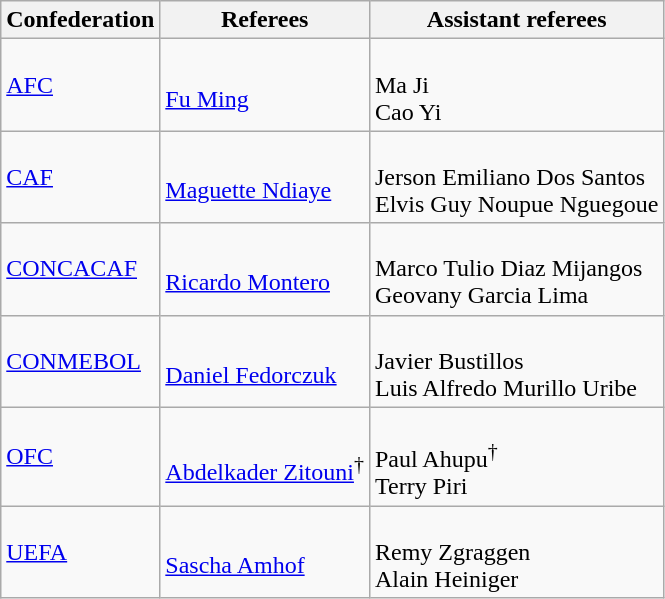<table class="wikitable">
<tr>
<th>Confederation</th>
<th>Referees</th>
<th>Assistant referees</th>
</tr>
<tr>
<td><a href='#'>AFC</a></td>
<td><br> <a href='#'>Fu Ming</a></td>
<td><br> Ma Ji<br>
 Cao Yi</td>
</tr>
<tr>
<td><a href='#'>CAF</a></td>
<td><br> <a href='#'>Maguette Ndiaye</a></td>
<td><br> Jerson Emiliano Dos Santos<br>
 Elvis Guy Noupue Nguegoue</td>
</tr>
<tr>
<td><a href='#'>CONCACAF</a></td>
<td><br> <a href='#'>Ricardo Montero</a></td>
<td><br> Marco Tulio Diaz Mijangos<br>
 Geovany Garcia Lima</td>
</tr>
<tr>
<td><a href='#'>CONMEBOL</a></td>
<td><br> <a href='#'>Daniel Fedorczuk</a></td>
<td><br> Javier Bustillos<br>
 Luis Alfredo Murillo Uribe</td>
</tr>
<tr>
<td><a href='#'>OFC</a></td>
<td><br> <a href='#'>Abdelkader Zitouni</a><sup>†</sup></td>
<td><br> Paul Ahupu<sup>†</sup><br>
 Terry Piri</td>
</tr>
<tr>
<td><a href='#'>UEFA</a></td>
<td><br> <a href='#'>Sascha Amhof</a></td>
<td><br> Remy Zgraggen<br>
 Alain Heiniger</td>
</tr>
</table>
